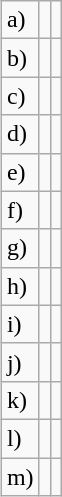<table class="wikitable" style="float:right;">
<tr>
<td>a)</td>
<td></td>
<td></td>
</tr>
<tr>
<td>b)</td>
<td></td>
<td></td>
</tr>
<tr>
<td>c)</td>
<td></td>
<td></td>
</tr>
<tr>
<td>d)</td>
<td></td>
<td></td>
</tr>
<tr>
<td>e)</td>
<td></td>
<td></td>
</tr>
<tr>
<td>f)</td>
<td></td>
<td></td>
</tr>
<tr>
<td>g)</td>
<td></td>
<td></td>
</tr>
<tr>
<td>h)</td>
<td></td>
<td></td>
</tr>
<tr>
<td>i)</td>
<td></td>
<td></td>
</tr>
<tr>
<td>j)</td>
<td></td>
<td></td>
</tr>
<tr>
<td>k)</td>
<td></td>
<td></td>
</tr>
<tr>
<td>l)</td>
<td></td>
<td></td>
</tr>
<tr>
<td>m)</td>
<td></td>
<td></td>
</tr>
</table>
